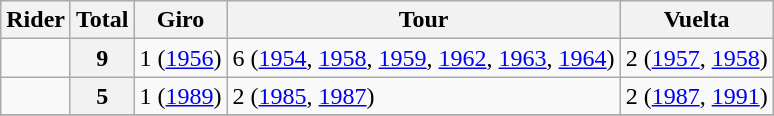<table class="wikitable sortable">
<tr>
<th>Rider</th>
<th>Total</th>
<th>Giro</th>
<th>Tour</th>
<th>Vuelta</th>
</tr>
<tr>
<td></td>
<th>9</th>
<td>1 (<a href='#'>1956</a>)</td>
<td>6 (<a href='#'>1954</a>, <a href='#'>1958</a>, <a href='#'>1959</a>, <a href='#'>1962</a>, <a href='#'>1963</a>, <a href='#'>1964</a>)</td>
<td>2 (<a href='#'>1957</a>, <a href='#'>1958</a>)</td>
</tr>
<tr>
<td></td>
<th>5</th>
<td>1 (<a href='#'>1989</a>)</td>
<td>2 (<a href='#'>1985</a>, <a href='#'>1987</a>)</td>
<td>2 (<a href='#'>1987</a>, <a href='#'>1991</a>)</td>
</tr>
<tr>
</tr>
</table>
